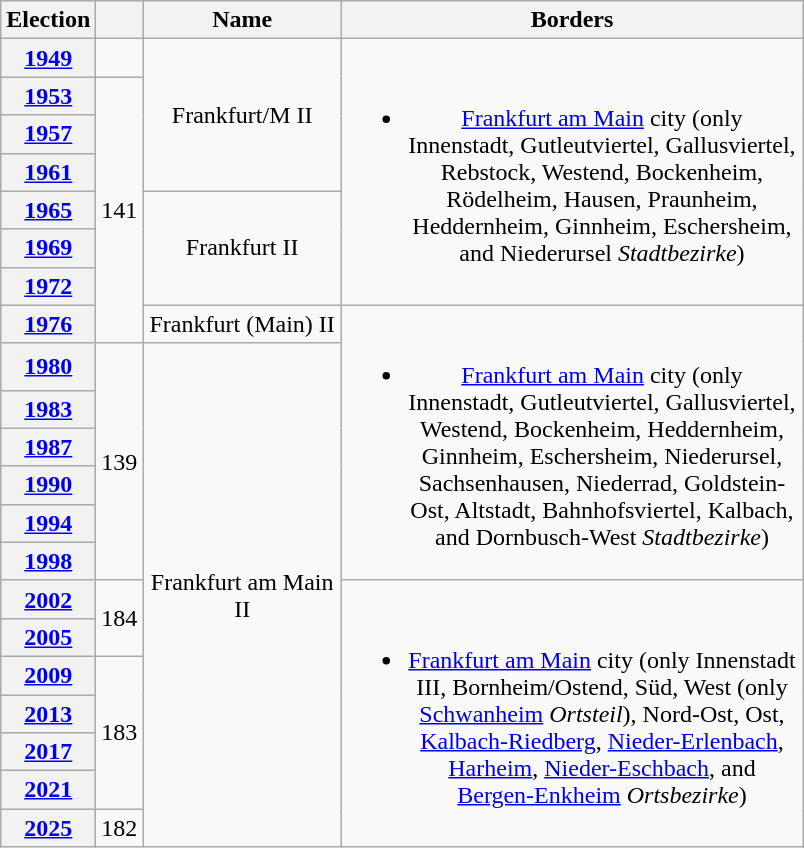<table class=wikitable style="text-align:center">
<tr>
<th>Election</th>
<th></th>
<th width=125px>Name</th>
<th width=300px>Borders</th>
</tr>
<tr>
<th><a href='#'>1949</a></th>
<td></td>
<td rowspan=4>Frankfurt/M II</td>
<td rowspan=7><br><ul><li><a href='#'>Frankfurt am Main</a> city (only Innenstadt, Gutleutviertel, Gallusviertel, Rebstock, Westend, Bockenheim, Rödelheim, Hausen, Praunheim, Heddernheim, Ginnheim, Eschersheim, and Niederursel <em>Stadtbezirke</em>)</li></ul></td>
</tr>
<tr>
<th><a href='#'>1953</a></th>
<td rowspan=7>141</td>
</tr>
<tr>
<th><a href='#'>1957</a></th>
</tr>
<tr>
<th><a href='#'>1961</a></th>
</tr>
<tr>
<th><a href='#'>1965</a></th>
<td rowspan=3>Frankfurt II</td>
</tr>
<tr>
<th><a href='#'>1969</a></th>
</tr>
<tr>
<th><a href='#'>1972</a></th>
</tr>
<tr>
<th><a href='#'>1976</a></th>
<td>Frankfurt (Main) II</td>
<td rowspan=7><br><ul><li><a href='#'>Frankfurt am Main</a> city (only Innenstadt, Gutleutviertel, Gallusviertel, Westend, Bockenheim, Heddernheim, Ginnheim, Eschersheim, Niederursel, Sachsenhausen, Niederrad, Goldstein-Ost, Altstadt, Bahnhofsviertel, Kalbach, and Dornbusch-West <em>Stadtbezirke</em>)</li></ul></td>
</tr>
<tr>
<th><a href='#'>1980</a></th>
<td rowspan=6>139</td>
<td rowspan=13>Frankfurt am Main II</td>
</tr>
<tr>
<th><a href='#'>1983</a></th>
</tr>
<tr>
<th><a href='#'>1987</a></th>
</tr>
<tr>
<th><a href='#'>1990</a></th>
</tr>
<tr>
<th><a href='#'>1994</a></th>
</tr>
<tr>
<th><a href='#'>1998</a></th>
</tr>
<tr>
<th><a href='#'>2002</a></th>
<td rowspan=2>184</td>
<td rowspan=7><br><ul><li><a href='#'>Frankfurt am Main</a> city (only Innenstadt III, Bornheim/Ostend, Süd, West (only <a href='#'>Schwanheim</a> <em>Ortsteil</em>), Nord-Ost, Ost, <a href='#'>Kalbach-Riedberg</a>, <a href='#'>Nieder-Erlenbach</a>, <a href='#'>Harheim</a>, <a href='#'>Nieder-Eschbach</a>, and <a href='#'>Bergen-Enkheim</a> <em>Ortsbezirke</em>)</li></ul></td>
</tr>
<tr>
<th><a href='#'>2005</a></th>
</tr>
<tr>
<th><a href='#'>2009</a></th>
<td rowspan=4>183</td>
</tr>
<tr>
<th><a href='#'>2013</a></th>
</tr>
<tr>
<th><a href='#'>2017</a></th>
</tr>
<tr>
<th><a href='#'>2021</a></th>
</tr>
<tr>
<th><a href='#'>2025</a></th>
<td>182</td>
</tr>
</table>
